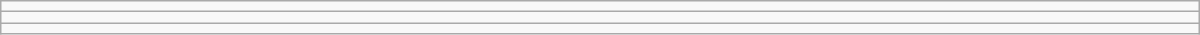<table class="wikitable collapsible uncollapsed" style="border:1px #aaa solid; width:50em; margin:0.2em auto">
<tr>
<td></td>
</tr>
<tr>
<td></td>
</tr>
<tr>
<td></td>
</tr>
</table>
